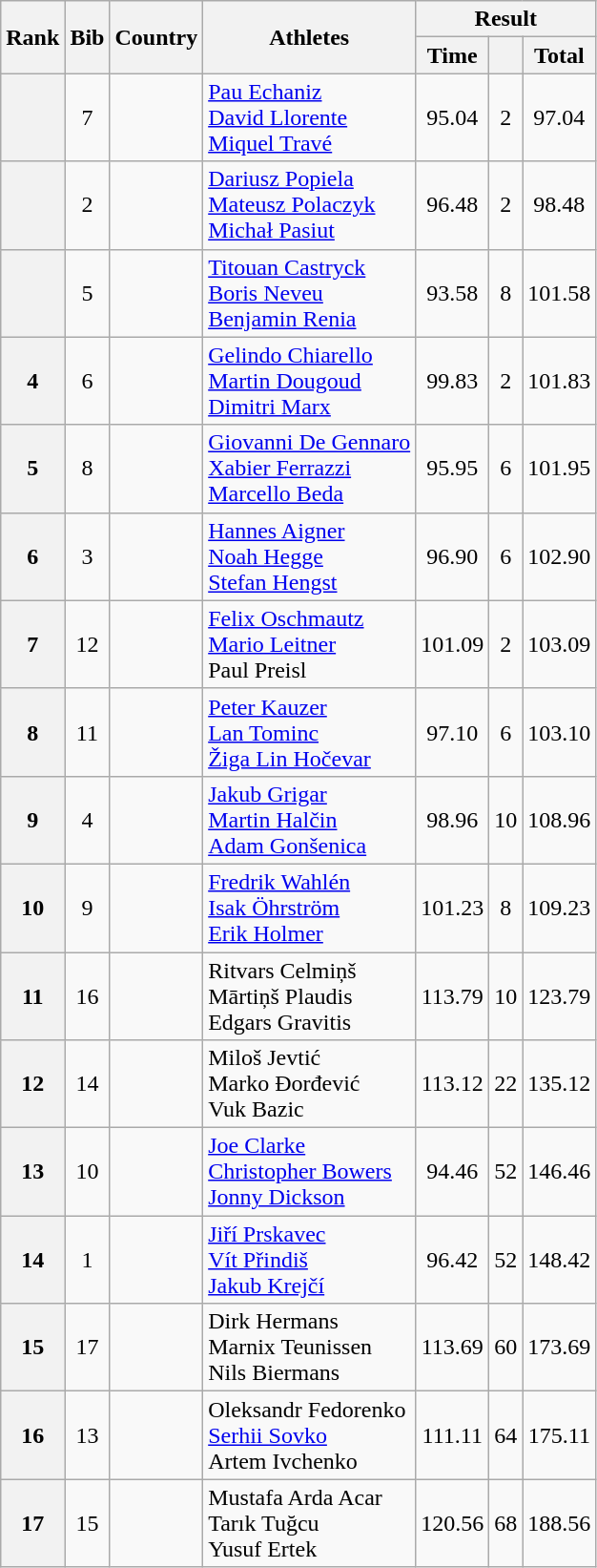<table class="wikitable" style="text-align:center">
<tr>
<th rowspan=2>Rank</th>
<th rowspan=2>Bib</th>
<th rowspan=2>Country</th>
<th rowspan=2>Athletes</th>
<th colspan=3>Result</th>
</tr>
<tr>
<th>Time</th>
<th></th>
<th>Total</th>
</tr>
<tr>
<th></th>
<td>7</td>
<td align=left></td>
<td align=left><a href='#'>Pau Echaniz</a><br><a href='#'>David Llorente</a><br><a href='#'>Miquel Travé</a></td>
<td>95.04</td>
<td>2</td>
<td>97.04</td>
</tr>
<tr>
<th></th>
<td>2</td>
<td align=left></td>
<td align=left><a href='#'>Dariusz Popiela</a><br><a href='#'>Mateusz Polaczyk</a><br><a href='#'>Michał Pasiut</a></td>
<td>96.48</td>
<td>2</td>
<td>98.48</td>
</tr>
<tr>
<th></th>
<td>5</td>
<td align=left></td>
<td align=left><a href='#'>Titouan Castryck</a><br><a href='#'>Boris Neveu</a><br><a href='#'>Benjamin Renia</a></td>
<td>93.58</td>
<td>8</td>
<td>101.58</td>
</tr>
<tr>
<th>4</th>
<td>6</td>
<td align=left></td>
<td align=left><a href='#'>Gelindo Chiarello</a><br><a href='#'>Martin Dougoud</a><br><a href='#'>Dimitri Marx</a></td>
<td>99.83</td>
<td>2</td>
<td>101.83</td>
</tr>
<tr>
<th>5</th>
<td>8</td>
<td align=left></td>
<td align=left><a href='#'>Giovanni De Gennaro</a><br><a href='#'>Xabier Ferrazzi</a><br><a href='#'>Marcello Beda</a></td>
<td>95.95</td>
<td>6</td>
<td>101.95</td>
</tr>
<tr>
<th>6</th>
<td>3</td>
<td align=left></td>
<td align=left><a href='#'>Hannes Aigner</a><br><a href='#'>Noah Hegge</a><br><a href='#'>Stefan Hengst</a></td>
<td>96.90</td>
<td>6</td>
<td>102.90</td>
</tr>
<tr>
<th>7</th>
<td>12</td>
<td align=left></td>
<td align=left><a href='#'>Felix Oschmautz</a><br><a href='#'>Mario Leitner</a><br>Paul Preisl</td>
<td>101.09</td>
<td>2</td>
<td>103.09</td>
</tr>
<tr>
<th>8</th>
<td>11</td>
<td align=left></td>
<td align=left><a href='#'>Peter Kauzer</a><br><a href='#'>Lan Tominc</a><br><a href='#'>Žiga Lin Hočevar</a></td>
<td>97.10</td>
<td>6</td>
<td>103.10</td>
</tr>
<tr>
<th>9</th>
<td>4</td>
<td align=left></td>
<td align=left><a href='#'>Jakub Grigar</a><br><a href='#'>Martin Halčin</a><br><a href='#'>Adam Gonšenica</a></td>
<td>98.96</td>
<td>10</td>
<td>108.96</td>
</tr>
<tr>
<th>10</th>
<td>9</td>
<td align=left></td>
<td align=left><a href='#'>Fredrik Wahlén</a><br><a href='#'>Isak Öhrström</a><br><a href='#'>Erik Holmer</a></td>
<td>101.23</td>
<td>8</td>
<td>109.23</td>
</tr>
<tr>
<th>11</th>
<td>16</td>
<td align=left></td>
<td align=left>Ritvars Celmiņš<br>Mārtiņš Plaudis<br>Edgars Gravitis</td>
<td>113.79</td>
<td>10</td>
<td>123.79</td>
</tr>
<tr>
<th>12</th>
<td>14</td>
<td align=left></td>
<td align=left>Miloš Jevtić<br>Marko Đorđević<br>Vuk Bazic</td>
<td>113.12</td>
<td>22</td>
<td>135.12</td>
</tr>
<tr>
<th>13</th>
<td>10</td>
<td align=left></td>
<td align=left><a href='#'>Joe Clarke</a><br><a href='#'>Christopher Bowers</a><br><a href='#'>Jonny Dickson</a></td>
<td>94.46</td>
<td>52</td>
<td>146.46</td>
</tr>
<tr>
<th>14</th>
<td>1</td>
<td align=left></td>
<td align=left><a href='#'>Jiří Prskavec</a><br><a href='#'>Vít Přindiš</a><br><a href='#'>Jakub Krejčí</a></td>
<td>96.42</td>
<td>52</td>
<td>148.42</td>
</tr>
<tr>
<th>15</th>
<td>17</td>
<td align=left></td>
<td align=left>Dirk Hermans<br>Marnix Teunissen<br>Nils Biermans</td>
<td>113.69</td>
<td>60</td>
<td>173.69</td>
</tr>
<tr>
<th>16</th>
<td>13</td>
<td align=left></td>
<td align=left>Oleksandr Fedorenko<br><a href='#'>Serhii Sovko</a><br>Artem Ivchenko</td>
<td>111.11</td>
<td>64</td>
<td>175.11</td>
</tr>
<tr>
<th>17</th>
<td>15</td>
<td align=left></td>
<td align=left>Mustafa Arda Acar<br>Tarık Tuğcu<br>Yusuf Ertek</td>
<td>120.56</td>
<td>68</td>
<td>188.56</td>
</tr>
</table>
